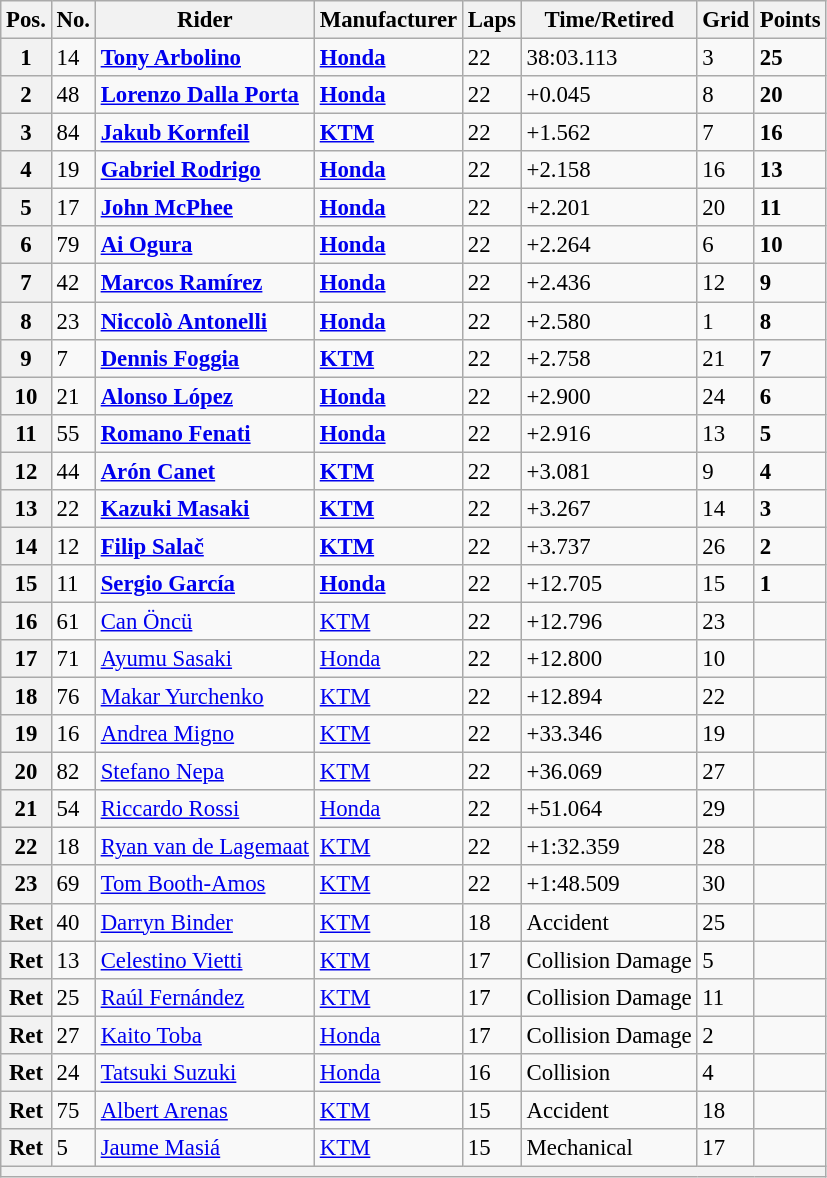<table class="wikitable" style="font-size: 95%;">
<tr>
<th>Pos.</th>
<th>No.</th>
<th>Rider</th>
<th>Manufacturer</th>
<th>Laps</th>
<th>Time/Retired</th>
<th>Grid</th>
<th>Points</th>
</tr>
<tr>
<th>1</th>
<td>14</td>
<td> <strong><a href='#'>Tony Arbolino</a></strong></td>
<td><strong><a href='#'>Honda</a></strong></td>
<td>22</td>
<td>38:03.113</td>
<td>3</td>
<td><strong>25</strong></td>
</tr>
<tr>
<th>2</th>
<td>48</td>
<td> <strong><a href='#'>Lorenzo Dalla Porta</a></strong></td>
<td><strong><a href='#'>Honda</a></strong></td>
<td>22</td>
<td>+0.045</td>
<td>8</td>
<td><strong>20</strong></td>
</tr>
<tr>
<th>3</th>
<td>84</td>
<td> <strong><a href='#'>Jakub Kornfeil</a></strong></td>
<td><strong><a href='#'>KTM</a></strong></td>
<td>22</td>
<td>+1.562</td>
<td>7</td>
<td><strong>16</strong></td>
</tr>
<tr>
<th>4</th>
<td>19</td>
<td> <strong><a href='#'>Gabriel Rodrigo</a></strong></td>
<td><strong><a href='#'>Honda</a></strong></td>
<td>22</td>
<td>+2.158</td>
<td>16</td>
<td><strong>13</strong></td>
</tr>
<tr>
<th>5</th>
<td>17</td>
<td> <strong><a href='#'>John McPhee</a></strong></td>
<td><strong><a href='#'>Honda</a></strong></td>
<td>22</td>
<td>+2.201</td>
<td>20</td>
<td><strong>11</strong></td>
</tr>
<tr>
<th>6</th>
<td>79</td>
<td> <strong><a href='#'>Ai Ogura</a></strong></td>
<td><strong><a href='#'>Honda</a></strong></td>
<td>22</td>
<td>+2.264</td>
<td>6</td>
<td><strong>10</strong></td>
</tr>
<tr>
<th>7</th>
<td>42</td>
<td> <strong><a href='#'>Marcos Ramírez</a></strong></td>
<td><strong><a href='#'>Honda</a></strong></td>
<td>22</td>
<td>+2.436</td>
<td>12</td>
<td><strong>9</strong></td>
</tr>
<tr>
<th>8</th>
<td>23</td>
<td> <strong><a href='#'>Niccolò Antonelli</a></strong></td>
<td><strong><a href='#'>Honda</a></strong></td>
<td>22</td>
<td>+2.580</td>
<td>1</td>
<td><strong>8</strong></td>
</tr>
<tr>
<th>9</th>
<td>7</td>
<td> <strong><a href='#'>Dennis Foggia</a></strong></td>
<td><strong><a href='#'>KTM</a></strong></td>
<td>22</td>
<td>+2.758</td>
<td>21</td>
<td><strong>7</strong></td>
</tr>
<tr>
<th>10</th>
<td>21</td>
<td> <strong><a href='#'>Alonso López</a></strong></td>
<td><strong><a href='#'>Honda</a></strong></td>
<td>22</td>
<td>+2.900</td>
<td>24</td>
<td><strong>6</strong></td>
</tr>
<tr>
<th>11</th>
<td>55</td>
<td> <strong><a href='#'>Romano Fenati</a></strong></td>
<td><strong><a href='#'>Honda</a></strong></td>
<td>22</td>
<td>+2.916</td>
<td>13</td>
<td><strong>5</strong></td>
</tr>
<tr>
<th>12</th>
<td>44</td>
<td> <strong><a href='#'>Arón Canet</a></strong></td>
<td><strong><a href='#'>KTM</a></strong></td>
<td>22</td>
<td>+3.081</td>
<td>9</td>
<td><strong>4</strong></td>
</tr>
<tr>
<th>13</th>
<td>22</td>
<td> <strong><a href='#'>Kazuki Masaki</a></strong></td>
<td><strong><a href='#'>KTM</a></strong></td>
<td>22</td>
<td>+3.267</td>
<td>14</td>
<td><strong>3</strong></td>
</tr>
<tr>
<th>14</th>
<td>12</td>
<td> <strong><a href='#'>Filip Salač</a></strong></td>
<td><strong><a href='#'>KTM</a></strong></td>
<td>22</td>
<td>+3.737</td>
<td>26</td>
<td><strong>2</strong></td>
</tr>
<tr>
<th>15</th>
<td>11</td>
<td> <strong><a href='#'>Sergio García</a></strong></td>
<td><strong><a href='#'>Honda</a></strong></td>
<td>22</td>
<td>+12.705</td>
<td>15</td>
<td><strong>1</strong></td>
</tr>
<tr>
<th>16</th>
<td>61</td>
<td> <a href='#'>Can Öncü</a></td>
<td><a href='#'>KTM</a></td>
<td>22</td>
<td>+12.796</td>
<td>23</td>
<td></td>
</tr>
<tr>
<th>17</th>
<td>71</td>
<td> <a href='#'>Ayumu Sasaki</a></td>
<td><a href='#'>Honda</a></td>
<td>22</td>
<td>+12.800</td>
<td>10</td>
<td></td>
</tr>
<tr>
<th>18</th>
<td>76</td>
<td> <a href='#'>Makar Yurchenko</a></td>
<td><a href='#'>KTM</a></td>
<td>22</td>
<td>+12.894</td>
<td>22</td>
<td></td>
</tr>
<tr>
<th>19</th>
<td>16</td>
<td> <a href='#'>Andrea Migno</a></td>
<td><a href='#'>KTM</a></td>
<td>22</td>
<td>+33.346</td>
<td>19</td>
<td></td>
</tr>
<tr>
<th>20</th>
<td>82</td>
<td> <a href='#'>Stefano Nepa</a></td>
<td><a href='#'>KTM</a></td>
<td>22</td>
<td>+36.069</td>
<td>27</td>
<td></td>
</tr>
<tr>
<th>21</th>
<td>54</td>
<td> <a href='#'>Riccardo Rossi</a></td>
<td><a href='#'>Honda</a></td>
<td>22</td>
<td>+51.064</td>
<td>29</td>
<td></td>
</tr>
<tr>
<th>22</th>
<td>18</td>
<td> <a href='#'>Ryan van de Lagemaat</a></td>
<td><a href='#'>KTM</a></td>
<td>22</td>
<td>+1:32.359</td>
<td>28</td>
<td></td>
</tr>
<tr>
<th>23</th>
<td>69</td>
<td> <a href='#'>Tom Booth-Amos</a></td>
<td><a href='#'>KTM</a></td>
<td>22</td>
<td>+1:48.509</td>
<td>30</td>
<td></td>
</tr>
<tr>
<th>Ret</th>
<td>40</td>
<td> <a href='#'>Darryn Binder</a></td>
<td><a href='#'>KTM</a></td>
<td>18</td>
<td>Accident</td>
<td>25</td>
<td></td>
</tr>
<tr>
<th>Ret</th>
<td>13</td>
<td> <a href='#'>Celestino Vietti</a></td>
<td><a href='#'>KTM</a></td>
<td>17</td>
<td>Collision Damage</td>
<td>5</td>
<td></td>
</tr>
<tr>
<th>Ret</th>
<td>25</td>
<td> <a href='#'>Raúl Fernández</a></td>
<td><a href='#'>KTM</a></td>
<td>17</td>
<td>Collision Damage</td>
<td>11</td>
<td></td>
</tr>
<tr>
<th>Ret</th>
<td>27</td>
<td> <a href='#'>Kaito Toba</a></td>
<td><a href='#'>Honda</a></td>
<td>17</td>
<td>Collision Damage</td>
<td>2</td>
<td></td>
</tr>
<tr>
<th>Ret</th>
<td>24</td>
<td> <a href='#'>Tatsuki Suzuki</a></td>
<td><a href='#'>Honda</a></td>
<td>16</td>
<td>Collision</td>
<td>4</td>
<td></td>
</tr>
<tr>
<th>Ret</th>
<td>75</td>
<td> <a href='#'>Albert Arenas</a></td>
<td><a href='#'>KTM</a></td>
<td>15</td>
<td>Accident</td>
<td>18</td>
<td></td>
</tr>
<tr>
<th>Ret</th>
<td>5</td>
<td> <a href='#'>Jaume Masiá</a></td>
<td><a href='#'>KTM</a></td>
<td>15</td>
<td>Mechanical</td>
<td>17</td>
<td></td>
</tr>
<tr>
<th colspan=8></th>
</tr>
</table>
